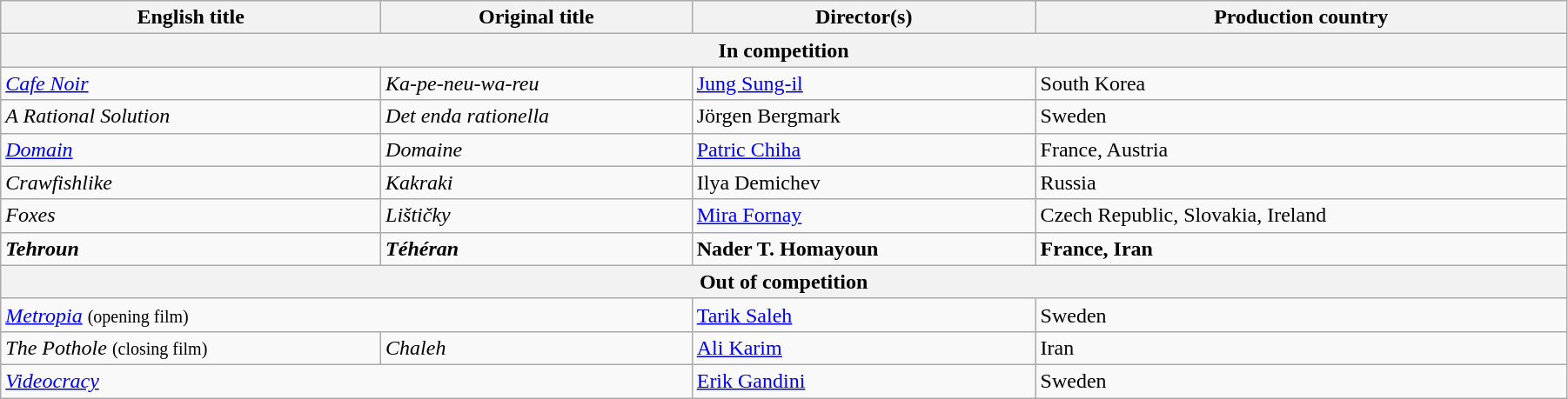<table class="wikitable" style="width:95%; margin-bottom:0px">
<tr>
<th>English title</th>
<th>Original title</th>
<th>Director(s)</th>
<th>Production country</th>
</tr>
<tr>
<th colspan=4>In competition</th>
</tr>
<tr>
<td><em><a href='#'>Cafe Noir</a></em></td>
<td><em>Ka-pe-neu-wa-reu</em></td>
<td><a href='#'>Jung Sung-il</a></td>
<td>South Korea</td>
</tr>
<tr>
<td><em>A Rational Solution</em></td>
<td><em>Det enda rationella</em></td>
<td>Jörgen Bergmark</td>
<td>Sweden</td>
</tr>
<tr>
<td><em><a href='#'>Domain</a></em></td>
<td><em>Domaine</em></td>
<td><a href='#'>Patric Chiha</a></td>
<td>France, Austria</td>
</tr>
<tr>
<td><em>Crawfishlike</em></td>
<td><em>Kakraki</em></td>
<td>Ilya Demichev</td>
<td>Russia</td>
</tr>
<tr>
<td><em>Foxes</em></td>
<td><em>Lištičky</em></td>
<td><a href='#'>Mira Fornay</a></td>
<td>Czech Republic, Slovakia, Ireland</td>
</tr>
<tr>
<td><strong><em>Tehroun</em></strong></td>
<td><strong><em>Téhéran</em></strong></td>
<td><strong>Nader T. Homayoun</strong></td>
<td><strong>France, Iran</strong></td>
</tr>
<tr>
<th colspan="4">Out of competition</th>
</tr>
<tr>
<td colspan="2"><em><a href='#'>Metropia</a></em> <small>(opening film)</small></td>
<td><a href='#'>Tarik Saleh</a></td>
<td>Sweden</td>
</tr>
<tr>
<td><em>The Pothole</em> <small>(closing film)</small></td>
<td><em>Chaleh</em></td>
<td><a href='#'>Ali Karim</a></td>
<td>Iran</td>
</tr>
<tr>
<td colspan="2"><em><a href='#'>Videocracy</a></em></td>
<td><a href='#'>Erik Gandini</a></td>
<td>Sweden</td>
</tr>
</table>
